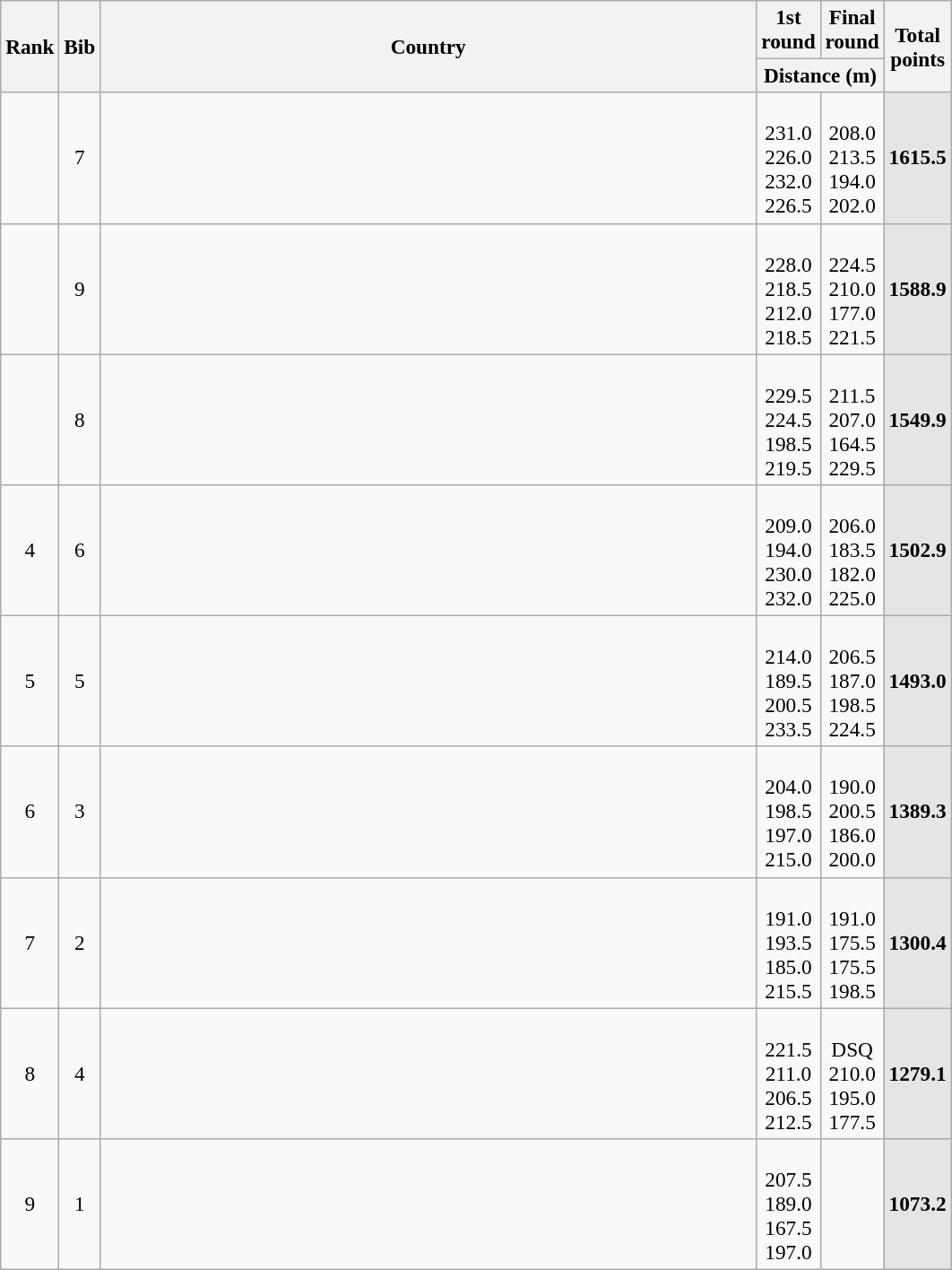<table class="wikitable sortable" style="text-align:center;font-size:97%" width=56%>
<tr>
<th rowspan=2 width=25>Rank</th>
<th rowspan=2 width=20>Bib</th>
<th rowspan=2>Country</th>
<th width=40>1st<br>round</th>
<th width=40>Final<br>round</th>
<th rowspan=2 width=35>Total<br>points</th>
</tr>
<tr>
<th colspan=2>Distance (m)</th>
</tr>
<tr>
<td></td>
<td>7</td>
<td align=left></td>
<td><br>231.0<br>226.0<br>232.0<br>226.5</td>
<td><br>208.0<br>213.5<br>194.0<br>202.0</td>
<td bgcolor=#E5E5E5><strong>1615.5</strong></td>
</tr>
<tr>
<td></td>
<td>9</td>
<td align=left></td>
<td><br>228.0<br>218.5<br>212.0<br>218.5</td>
<td><br>224.5<br>210.0<br>177.0<br>221.5</td>
<td bgcolor=#E5E5E5><strong>1588.9</strong></td>
</tr>
<tr>
<td></td>
<td>8</td>
<td align=left></td>
<td><br>229.5<br>224.5<br>198.5<br>219.5</td>
<td><br>211.5<br>207.0<br>164.5<br>229.5</td>
<td bgcolor=#E5E5E5><strong>1549.9</strong></td>
</tr>
<tr>
<td>4</td>
<td>6</td>
<td align=left></td>
<td><br>209.0<br>194.0<br>230.0<br>232.0</td>
<td><br>206.0<br>183.5<br>182.0<br>225.0</td>
<td bgcolor=#E5E5E5><strong>1502.9</strong></td>
</tr>
<tr>
<td>5</td>
<td>5</td>
<td align=left></td>
<td><br>214.0 <small></small><br>189.5<br>200.5<br>233.5</td>
<td><br>206.5<br>187.0<br>198.5<br>224.5</td>
<td bgcolor=#E5E5E5><strong>1493.0</strong></td>
</tr>
<tr>
<td>6</td>
<td>3</td>
<td align=left></td>
<td><br>204.0<br>198.5<br>197.0<br>215.0</td>
<td><br>190.0<br>200.5<br>186.0<br>200.0</td>
<td bgcolor=#E5E5E5><strong>1389.3</strong></td>
</tr>
<tr>
<td>7</td>
<td>2</td>
<td align=left></td>
<td><br>191.0<br>193.5 <small></small><br>185.0<br>215.5</td>
<td><br>191.0<br>175.5<br>175.5<br>198.5</td>
<td bgcolor=#E5E5E5><strong>1300.4</strong></td>
</tr>
<tr>
<td>8</td>
<td>4</td>
<td align=left></td>
<td><br>221.5<br>211.0<br>206.5<br>212.5</td>
<td><br>DSQ<br>210.0<br>195.0<br>177.5</td>
<td bgcolor=#E5E5E5><strong>1279.1</strong></td>
</tr>
<tr>
<td>9</td>
<td>1</td>
<td align=left></td>
<td><br>207.5<br>189.0<br>167.5<br>197.0</td>
<td></td>
<td bgcolor=#E5E5E5><strong>1073.2</strong></td>
</tr>
</table>
